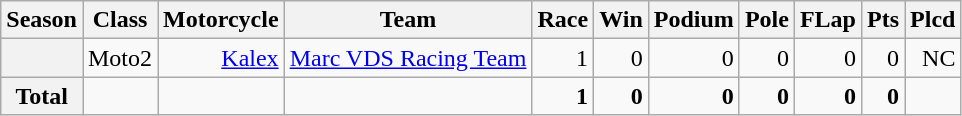<table class="wikitable" style=text-align:right>
<tr>
<th>Season</th>
<th>Class</th>
<th>Motorcycle</th>
<th>Team</th>
<th>Race</th>
<th>Win</th>
<th>Podium</th>
<th>Pole</th>
<th>FLap</th>
<th>Pts</th>
<th>Plcd</th>
</tr>
<tr>
<th></th>
<td>Moto2</td>
<td><a href='#'>Kalex</a></td>
<td><a href='#'>Marc VDS Racing Team</a></td>
<td>1</td>
<td>0</td>
<td>0</td>
<td>0</td>
<td>0</td>
<td>0</td>
<td>NC</td>
</tr>
<tr>
<th>Total</th>
<td></td>
<td></td>
<td></td>
<td><strong>1</strong></td>
<td><strong>0</strong></td>
<td><strong>0</strong></td>
<td><strong>0</strong></td>
<td><strong>0</strong></td>
<td><strong>0</strong></td>
<td></td>
</tr>
</table>
